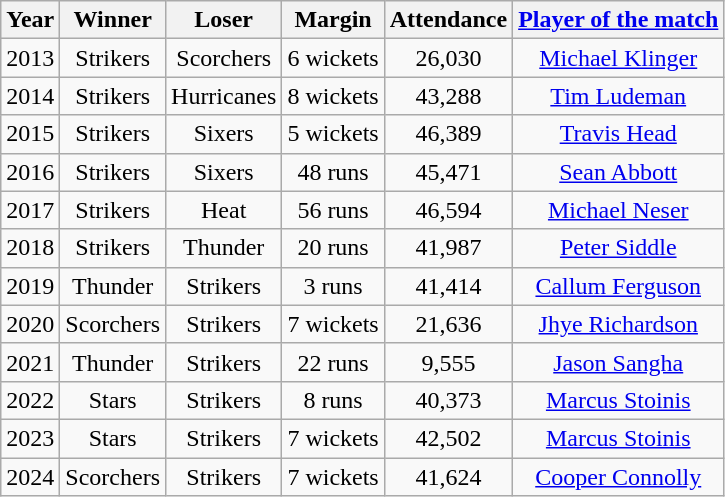<table class="wikitable" style="text-align:center">
<tr>
<th>Year</th>
<th>Winner</th>
<th>Loser</th>
<th>Margin</th>
<th>Attendance</th>
<th><a href='#'>Player of the match</a></th>
</tr>
<tr>
<td>2013</td>
<td>Strikers</td>
<td>Scorchers</td>
<td>6 wickets</td>
<td>26,030</td>
<td><a href='#'>Michael Klinger</a></td>
</tr>
<tr>
<td>2014</td>
<td>Strikers</td>
<td>Hurricanes</td>
<td>8 wickets</td>
<td>43,288</td>
<td><a href='#'>Tim Ludeman</a></td>
</tr>
<tr>
<td>2015</td>
<td>Strikers</td>
<td>Sixers</td>
<td>5 wickets</td>
<td>46,389</td>
<td><a href='#'>Travis Head</a></td>
</tr>
<tr>
<td>2016</td>
<td>Strikers</td>
<td>Sixers</td>
<td>48 runs</td>
<td>45,471</td>
<td><a href='#'>Sean Abbott</a></td>
</tr>
<tr>
<td>2017</td>
<td>Strikers</td>
<td>Heat</td>
<td>56 runs</td>
<td>46,594</td>
<td><a href='#'>Michael Neser</a></td>
</tr>
<tr>
<td>2018</td>
<td>Strikers</td>
<td>Thunder</td>
<td>20 runs</td>
<td>41,987</td>
<td><a href='#'>Peter Siddle</a></td>
</tr>
<tr>
<td>2019</td>
<td>Thunder</td>
<td>Strikers</td>
<td>3 runs</td>
<td>41,414</td>
<td><a href='#'>Callum Ferguson</a></td>
</tr>
<tr>
<td>2020</td>
<td>Scorchers</td>
<td>Strikers</td>
<td>7 wickets</td>
<td>21,636</td>
<td><a href='#'>Jhye Richardson</a></td>
</tr>
<tr>
<td>2021</td>
<td>Thunder</td>
<td>Strikers</td>
<td>22 runs</td>
<td>9,555</td>
<td><a href='#'>Jason Sangha</a></td>
</tr>
<tr>
<td>2022</td>
<td>Stars</td>
<td>Strikers</td>
<td>8 runs</td>
<td>40,373</td>
<td><a href='#'>Marcus Stoinis</a></td>
</tr>
<tr>
<td>2023</td>
<td>Stars</td>
<td>Strikers</td>
<td>7 wickets</td>
<td>42,502</td>
<td><a href='#'>Marcus Stoinis</a></td>
</tr>
<tr>
<td>2024</td>
<td>Scorchers</td>
<td>Strikers</td>
<td>7 wickets</td>
<td>41,624</td>
<td><a href='#'>Cooper Connolly</a></td>
</tr>
</table>
